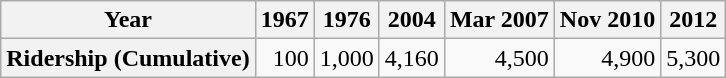<table class="wikitable">
<tr>
<th>Year</th>
<th>1967</th>
<th>1976</th>
<th>2004</th>
<th>Mar 2007</th>
<th>Nov 2010</th>
<th>2012</th>
</tr>
<tr>
<th>Ridership (Cumulative)</th>
<td align="right">100</td>
<td align="right">1,000</td>
<td align="right">4,160</td>
<td align="right">4,500</td>
<td align="right">4,900</td>
<td align ="right">5,300</td>
</tr>
</table>
